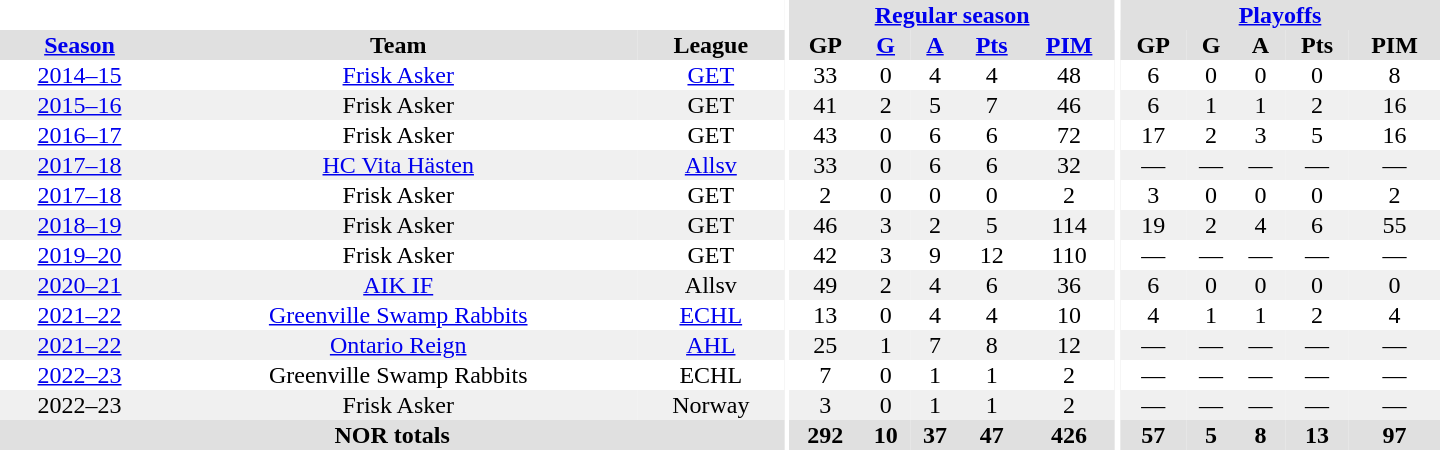<table border="0" cellpadding="1" cellspacing="0" style="text-align:center; width:60em">
<tr bgcolor="#e0e0e0">
<th colspan="3"  bgcolor="#ffffff"></th>
<th rowspan="99" bgcolor="#ffffff"></th>
<th colspan="5"><a href='#'>Regular season</a></th>
<th rowspan="99" bgcolor="#ffffff"></th>
<th colspan="5"><a href='#'>Playoffs</a></th>
</tr>
<tr bgcolor="#e0e0e0">
<th><a href='#'>Season</a></th>
<th>Team</th>
<th>League</th>
<th>GP</th>
<th><a href='#'>G</a></th>
<th><a href='#'>A</a></th>
<th><a href='#'>Pts</a></th>
<th><a href='#'>PIM</a></th>
<th>GP</th>
<th>G</th>
<th>A</th>
<th>Pts</th>
<th>PIM</th>
</tr>
<tr ALIGN="centre">
<td><a href='#'>2014–15</a></td>
<td><a href='#'>Frisk Asker</a></td>
<td><a href='#'>GET</a></td>
<td>33</td>
<td>0</td>
<td>4</td>
<td>4</td>
<td>48</td>
<td>6</td>
<td>0</td>
<td>0</td>
<td>0</td>
<td>8</td>
</tr>
<tr ALIGN="centre" bgcolor="#f0f0f0">
<td><a href='#'>2015–16</a></td>
<td>Frisk Asker</td>
<td>GET</td>
<td>41</td>
<td>2</td>
<td>5</td>
<td>7</td>
<td>46</td>
<td>6</td>
<td>1</td>
<td>1</td>
<td>2</td>
<td>16</td>
</tr>
<tr ALIGN="centre">
<td><a href='#'>2016–17</a></td>
<td>Frisk Asker</td>
<td>GET</td>
<td>43</td>
<td>0</td>
<td>6</td>
<td>6</td>
<td>72</td>
<td>17</td>
<td>2</td>
<td>3</td>
<td>5</td>
<td>16</td>
</tr>
<tr ALIGN="centre" bgcolor="#f0f0f0">
<td><a href='#'>2017–18</a></td>
<td><a href='#'>HC Vita Hästen</a></td>
<td><a href='#'>Allsv</a></td>
<td>33</td>
<td>0</td>
<td>6</td>
<td>6</td>
<td>32</td>
<td>—</td>
<td>—</td>
<td>—</td>
<td>—</td>
<td>—</td>
</tr>
<tr ALIGN="centre">
<td><a href='#'>2017–18</a></td>
<td>Frisk Asker</td>
<td>GET</td>
<td>2</td>
<td>0</td>
<td>0</td>
<td>0</td>
<td>2</td>
<td>3</td>
<td>0</td>
<td>0</td>
<td>0</td>
<td>2</td>
</tr>
<tr ALIGN="centre" bgcolor="#f0f0f0">
<td><a href='#'>2018–19</a></td>
<td>Frisk Asker</td>
<td>GET</td>
<td>46</td>
<td>3</td>
<td>2</td>
<td>5</td>
<td>114</td>
<td>19</td>
<td>2</td>
<td>4</td>
<td>6</td>
<td>55</td>
</tr>
<tr ALIGN="centre">
<td><a href='#'>2019–20</a></td>
<td>Frisk Asker</td>
<td>GET</td>
<td>42</td>
<td>3</td>
<td>9</td>
<td>12</td>
<td>110</td>
<td>—</td>
<td>—</td>
<td>—</td>
<td>—</td>
<td>—</td>
</tr>
<tr ALIGN="centre" bgcolor="#f0f0f0">
<td><a href='#'>2020–21</a></td>
<td><a href='#'>AIK IF</a></td>
<td>Allsv</td>
<td>49</td>
<td>2</td>
<td>4</td>
<td>6</td>
<td>36</td>
<td>6</td>
<td>0</td>
<td>0</td>
<td>0</td>
<td>0</td>
</tr>
<tr ALIGN="centre">
<td><a href='#'>2021–22</a></td>
<td><a href='#'>Greenville Swamp Rabbits</a></td>
<td><a href='#'>ECHL</a></td>
<td>13</td>
<td>0</td>
<td>4</td>
<td>4</td>
<td>10</td>
<td>4</td>
<td>1</td>
<td>1</td>
<td>2</td>
<td>4</td>
</tr>
<tr ALIGN="centre" bgcolor="#f0f0f0">
<td><a href='#'>2021–22</a></td>
<td><a href='#'>Ontario Reign</a></td>
<td><a href='#'>AHL</a></td>
<td>25</td>
<td>1</td>
<td>7</td>
<td>8</td>
<td>12</td>
<td>—</td>
<td>—</td>
<td>—</td>
<td>—</td>
<td>—</td>
</tr>
<tr ALIGN="centre">
<td><a href='#'>2022–23</a></td>
<td>Greenville Swamp Rabbits</td>
<td>ECHL</td>
<td>7</td>
<td>0</td>
<td>1</td>
<td>1</td>
<td>2</td>
<td>—</td>
<td>—</td>
<td>—</td>
<td>—</td>
<td>—</td>
</tr>
<tr ALIGN="centre" bgcolor="#f0f0f0">
<td>2022–23</td>
<td>Frisk Asker</td>
<td>Norway</td>
<td>3</td>
<td>0</td>
<td>1</td>
<td>1</td>
<td>2</td>
<td>—</td>
<td>—</td>
<td>—</td>
<td>—</td>
<td>—</td>
</tr>
<tr bgcolor="#e0e0e0">
<th colspan="3">NOR totals</th>
<th>292</th>
<th>10</th>
<th>37</th>
<th>47</th>
<th>426</th>
<th>57</th>
<th>5</th>
<th>8</th>
<th>13</th>
<th>97</th>
</tr>
</table>
